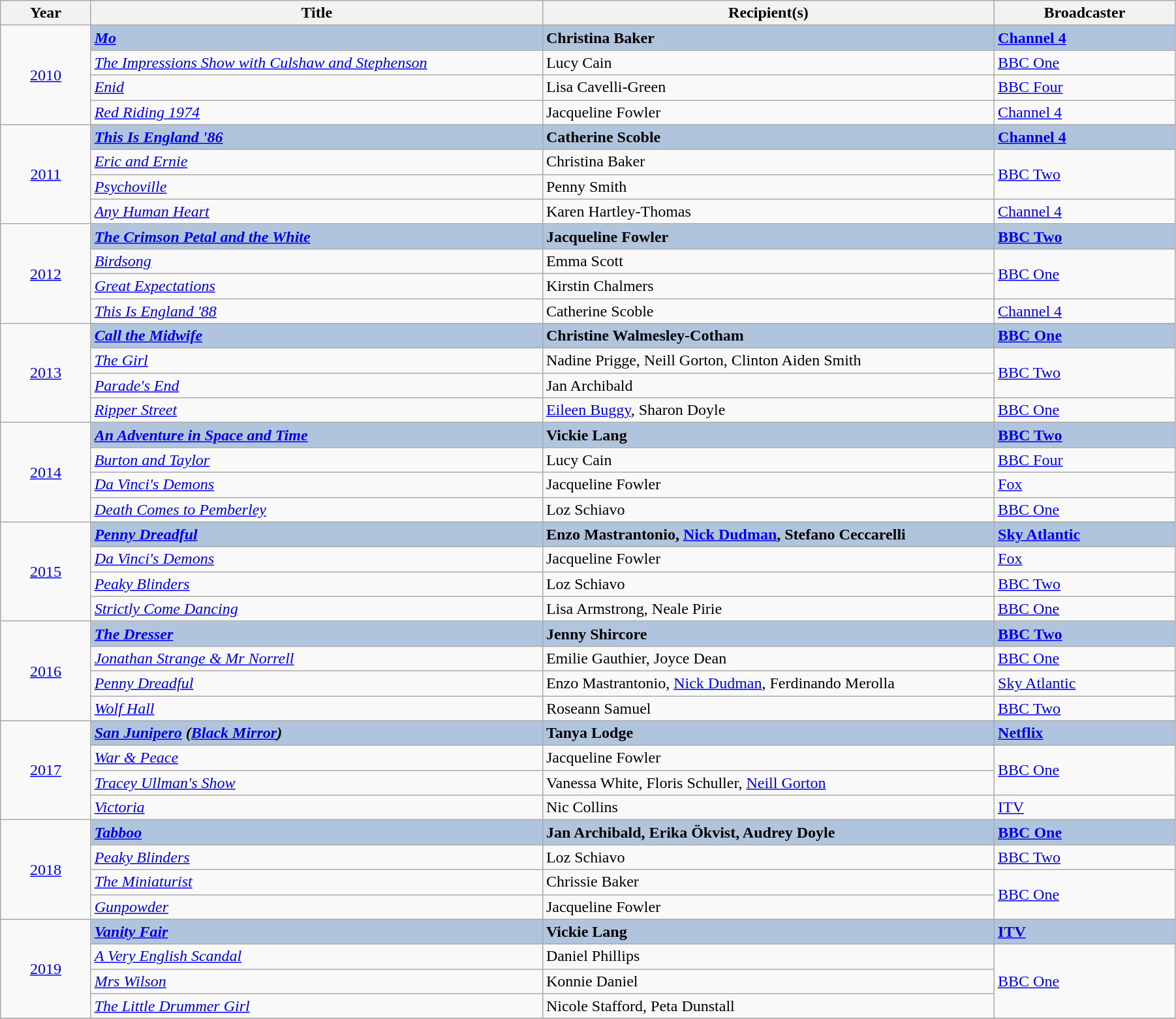<table class="wikitable" width="95%">
<tr>
<th width=5%>Year</th>
<th width=25%>Title</th>
<th width=25%><strong>Recipient(s)</strong></th>
<th width=10%><strong>Broadcaster</strong></th>
</tr>
<tr>
<td rowspan="4" style="text-align:center;"><a href='#'>2010</a></td>
<td style="background:#B0C4DE;"><strong><em><a href='#'>Mo</a></em></strong></td>
<td style="background:#B0C4DE;"><strong>Christina Baker</strong></td>
<td style="background:#B0C4DE;"><strong><a href='#'>Channel 4</a></strong></td>
</tr>
<tr>
<td><em><a href='#'>The Impressions Show with Culshaw and Stephenson</a></em></td>
<td>Lucy Cain</td>
<td><a href='#'>BBC One</a></td>
</tr>
<tr>
<td><em><a href='#'>Enid</a></em></td>
<td>Lisa Cavelli-Green</td>
<td><a href='#'>BBC Four</a></td>
</tr>
<tr>
<td><em><a href='#'>Red Riding 1974</a></em></td>
<td>Jacqueline Fowler</td>
<td><a href='#'>Channel 4</a></td>
</tr>
<tr>
<td rowspan="4" style="text-align:center;"><a href='#'>2011</a></td>
<td style="background:#B0C4DE;"><strong><em><a href='#'>This Is England '86</a></em></strong></td>
<td style="background:#B0C4DE;"><strong>Catherine Scoble</strong></td>
<td style="background:#B0C4DE;"><strong><a href='#'>Channel 4</a></strong></td>
</tr>
<tr>
<td><em><a href='#'>Eric and Ernie</a></em></td>
<td>Christina Baker</td>
<td rowspan="2"><a href='#'>BBC Two</a></td>
</tr>
<tr>
<td><em><a href='#'>Psychoville</a></em></td>
<td>Penny Smith</td>
</tr>
<tr>
<td><em><a href='#'>Any Human Heart</a></em></td>
<td>Karen Hartley-Thomas</td>
<td><a href='#'>Channel 4</a></td>
</tr>
<tr>
<td rowspan="4" style="text-align:center;"><a href='#'>2012</a></td>
<td style="background:#B0C4DE;"><strong><em><a href='#'>The Crimson Petal and the White</a></em></strong></td>
<td style="background:#B0C4DE;"><strong>Jacqueline Fowler</strong></td>
<td style="background:#B0C4DE;"><strong><a href='#'>BBC Two</a></strong></td>
</tr>
<tr>
<td><em><a href='#'>Birdsong</a></em></td>
<td>Emma Scott</td>
<td rowspan="2"><a href='#'>BBC One</a></td>
</tr>
<tr>
<td><em><a href='#'>Great Expectations</a></em></td>
<td>Kirstin Chalmers</td>
</tr>
<tr>
<td><em><a href='#'>This Is England '88</a></em></td>
<td>Catherine Scoble</td>
<td><a href='#'>Channel 4</a></td>
</tr>
<tr>
<td rowspan="4" style="text-align:center;"><a href='#'>2013</a></td>
<td style="background:#B0C4DE;"><strong><em><a href='#'>Call the Midwife</a></em></strong></td>
<td style="background:#B0C4DE;"><strong>Christine Walmesley-Cotham</strong></td>
<td style="background:#B0C4DE;"><strong><a href='#'>BBC One</a></strong></td>
</tr>
<tr>
<td><em><a href='#'>The Girl</a></em></td>
<td>Nadine Prigge, Neill Gorton, Clinton Aiden Smith</td>
<td rowspan="2"><a href='#'>BBC Two</a></td>
</tr>
<tr>
<td><em><a href='#'>Parade's End</a></em></td>
<td>Jan Archibald</td>
</tr>
<tr>
<td><em><a href='#'>Ripper Street</a></em></td>
<td><a href='#'>Eileen Buggy</a>, Sharon Doyle</td>
<td><a href='#'>BBC One</a></td>
</tr>
<tr>
<td rowspan="4" style="text-align:center;"><a href='#'>2014</a></td>
<td style="background:#B0C4DE;"><strong><em><a href='#'>An Adventure in Space and Time</a></em></strong></td>
<td style="background:#B0C4DE;"><strong>Vickie Lang</strong></td>
<td style="background:#B0C4DE;"><strong><a href='#'>BBC Two</a></strong></td>
</tr>
<tr>
<td><em><a href='#'>Burton and Taylor</a></em></td>
<td>Lucy Cain</td>
<td><a href='#'>BBC Four</a></td>
</tr>
<tr>
<td><em><a href='#'>Da Vinci's Demons</a></em></td>
<td>Jacqueline Fowler</td>
<td><a href='#'>Fox</a></td>
</tr>
<tr>
<td><em><a href='#'>Death Comes to Pemberley</a></em></td>
<td>Loz Schiavo</td>
<td><a href='#'>BBC One</a></td>
</tr>
<tr>
<td rowspan="4" style="text-align:center;"><a href='#'>2015</a></td>
<td style="background:#B0C4DE;"><strong><em><a href='#'>Penny Dreadful</a></em></strong></td>
<td style="background:#B0C4DE;"><strong>Enzo Mastrantonio, <a href='#'>Nick Dudman</a>, Stefano Ceccarelli</strong></td>
<td style="background:#B0C4DE;"><strong><a href='#'>Sky Atlantic</a></strong></td>
</tr>
<tr>
<td><em><a href='#'>Da Vinci's Demons</a></em></td>
<td>Jacqueline Fowler</td>
<td><a href='#'>Fox</a></td>
</tr>
<tr>
<td><em><a href='#'>Peaky Blinders</a></em></td>
<td>Loz Schiavo</td>
<td><a href='#'>BBC Two</a></td>
</tr>
<tr>
<td><em><a href='#'>Strictly Come Dancing</a></em></td>
<td>Lisa Armstrong, Neale Pirie</td>
<td><a href='#'>BBC One</a></td>
</tr>
<tr>
<td rowspan="4" style="text-align:center;"><a href='#'>2016</a></td>
<td style="background:#B0C4DE;"><strong><em><a href='#'>The Dresser</a></em></strong></td>
<td style="background:#B0C4DE;"><strong>Jenny Shircore</strong></td>
<td style="background:#B0C4DE;"><strong><a href='#'>BBC Two</a></strong></td>
</tr>
<tr>
<td><em><a href='#'>Jonathan Strange & Mr Norrell</a></em></td>
<td>Emilie Gauthier, Joyce Dean</td>
<td><a href='#'>BBC One</a></td>
</tr>
<tr>
<td><em><a href='#'>Penny Dreadful</a></em></td>
<td>Enzo Mastrantonio, <a href='#'>Nick Dudman</a>, Ferdinando Merolla</td>
<td><a href='#'>Sky Atlantic</a></td>
</tr>
<tr>
<td><em><a href='#'>Wolf Hall</a></em></td>
<td>Roseann Samuel</td>
<td><a href='#'>BBC Two</a></td>
</tr>
<tr>
<td rowspan="4" style="text-align:center;"><a href='#'>2017</a><br></td>
<td style="background:#B0C4DE;"><strong><em><a href='#'>San Junipero</a> (<a href='#'>Black Mirror</a>)</em></strong></td>
<td style="background:#B0C4DE;"><strong>Tanya Lodge</strong></td>
<td style="background:#B0C4DE;"><strong><a href='#'>Netflix</a></strong></td>
</tr>
<tr>
<td><em><a href='#'>War & Peace</a></em></td>
<td>Jacqueline Fowler</td>
<td rowspan="2"><a href='#'>BBC One</a></td>
</tr>
<tr>
<td><em><a href='#'>Tracey Ullman's Show</a></em></td>
<td>Vanessa White, Floris Schuller, <a href='#'>Neill Gorton</a></td>
</tr>
<tr>
<td><em><a href='#'>Victoria</a></em></td>
<td>Nic Collins</td>
<td><a href='#'>ITV</a></td>
</tr>
<tr>
<td rowspan="4" style="text-align:center;"><a href='#'>2018</a><br></td>
<td style="background:#B0C4DE;"><strong><em><a href='#'>Tabboo</a></em></strong></td>
<td style="background:#B0C4DE;"><strong>Jan Archibald, Erika Ökvist, Audrey Doyle</strong></td>
<td style="background:#B0C4DE;"><strong><a href='#'>BBC One</a></strong></td>
</tr>
<tr>
<td><em><a href='#'>Peaky Blinders</a></em></td>
<td>Loz Schiavo</td>
<td><a href='#'>BBC Two</a></td>
</tr>
<tr>
<td><em><a href='#'>The Miniaturist</a></em></td>
<td>Chrissie Baker</td>
<td rowspan="2"><a href='#'>BBC One</a></td>
</tr>
<tr>
<td><em><a href='#'>Gunpowder</a></em></td>
<td>Jacqueline Fowler</td>
</tr>
<tr>
<td rowspan="4" style="text-align:center;"><a href='#'>2019</a><br></td>
<td style="background:#B0C4DE;"><strong><em><a href='#'>Vanity Fair</a></em></strong></td>
<td style="background:#B0C4DE;"><strong>Vickie Lang</strong></td>
<td style="background:#B0C4DE;"><strong><a href='#'>ITV</a></strong></td>
</tr>
<tr>
<td><em><a href='#'>A Very English Scandal</a></em></td>
<td>Daniel Phillips</td>
<td rowspan="3"><a href='#'>BBC One</a></td>
</tr>
<tr>
<td><em><a href='#'>Mrs Wilson</a></em></td>
<td>Konnie Daniel</td>
</tr>
<tr>
<td><em><a href='#'>The Little Drummer Girl</a></em></td>
<td>Nicole Stafford, Peta Dunstall</td>
</tr>
<tr>
</tr>
</table>
